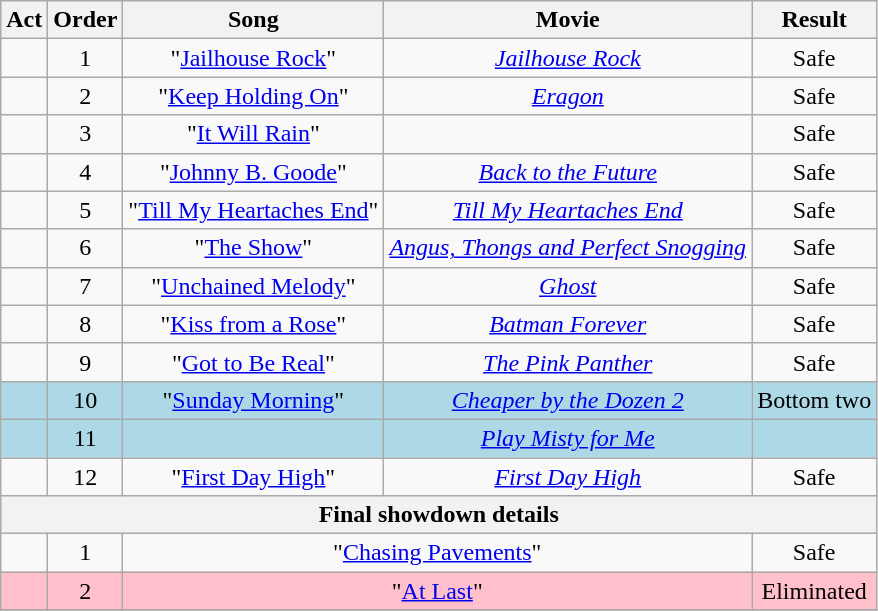<table class="wikitable" style="text-align:center;">
<tr>
<th scope="col" style="text-align:center;">Act</th>
<th scope="col" style="text-align:center;">Order</th>
<th scope="col" style="text-align:center;">Song</th>
<th scope="col" style="text-align:center;">Movie</th>
<th scope="col" style="text-align:center;">Result</th>
</tr>
<tr style="text-align:center;">
<td></td>
<td>1</td>
<td>"<a href='#'>Jailhouse Rock</a>"</td>
<td><em><a href='#'>Jailhouse Rock</a></em></td>
<td>Safe</td>
</tr>
<tr style="text-align:center;">
<td></td>
<td>2</td>
<td>"<a href='#'>Keep Holding On</a>"</td>
<td><em><a href='#'>Eragon</a></em></td>
<td>Safe</td>
</tr>
<tr style="text-align:center;">
<td></td>
<td>3</td>
<td>"<a href='#'>It Will Rain</a>"</td>
<td></td>
<td>Safe</td>
</tr>
<tr style="text-align:center;">
<td></td>
<td>4</td>
<td>"<a href='#'>Johnny B. Goode</a>"</td>
<td><em><a href='#'>Back to the Future</a></em></td>
<td>Safe</td>
</tr>
<tr style="text-align:center;">
<td></td>
<td>5</td>
<td>"<a href='#'>Till My Heartaches End</a>"</td>
<td><em><a href='#'>Till My Heartaches End</a></em></td>
<td>Safe</td>
</tr>
<tr style="text-align:center;">
<td></td>
<td>6</td>
<td>"<a href='#'>The Show</a>"</td>
<td><em><a href='#'>Angus, Thongs and Perfect Snogging</a></em></td>
<td>Safe</td>
</tr>
<tr style="text-align:center;">
<td></td>
<td>7</td>
<td>"<a href='#'>Unchained Melody</a>"</td>
<td><em><a href='#'>Ghost</a></em></td>
<td>Safe</td>
</tr>
<tr style="text-align:center;">
<td></td>
<td>8</td>
<td>"<a href='#'>Kiss from a Rose</a>"</td>
<td><em><a href='#'>Batman Forever</a></em></td>
<td>Safe</td>
</tr>
<tr style="text-align:center;">
<td></td>
<td>9</td>
<td>"<a href='#'>Got to Be Real</a>"</td>
<td><em><a href='#'>The Pink Panther</a></em></td>
<td>Safe</td>
</tr>
<tr style="background:lightblue; text-align:center;">
<td></td>
<td>10</td>
<td>"<a href='#'>Sunday Morning</a>"</td>
<td><em><a href='#'>Cheaper by the Dozen 2</a></em></td>
<td>Bottom two</td>
</tr>
<tr style="background:lightblue; text-align:center;">
<td></td>
<td>11</td>
<td></td>
<td><em><a href='#'>Play Misty for Me</a></em></td>
<td></td>
</tr>
<tr style="text-align:center;">
<td></td>
<td>12</td>
<td>"<a href='#'>First Day High</a>"</td>
<td><em><a href='#'>First Day High</a></em></td>
<td>Safe</td>
</tr>
<tr>
<th colspan="5">Final showdown details</th>
</tr>
<tr>
<td></td>
<td>1</td>
<td colspan="2">"<a href='#'>Chasing Pavements</a>"</td>
<td>Safe</td>
</tr>
<tr>
<td style="background:pink;"></td>
<td style="background:pink;">2</td>
<td colspan="2" style="background:pink;">"<a href='#'>At Last</a>"</td>
<td style="background:pink;">Eliminated</td>
</tr>
<tr>
</tr>
</table>
